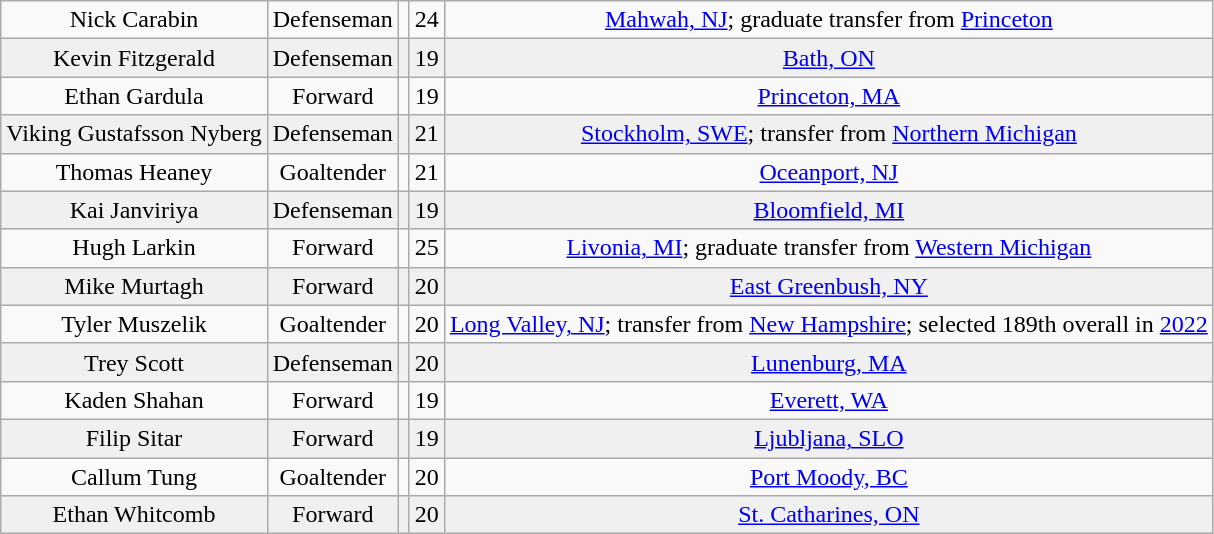<table class="wikitable">
<tr align="center" bgcolor="">
<td>Nick Carabin</td>
<td>Defenseman</td>
<td></td>
<td>24</td>
<td><a href='#'>Mahwah, NJ</a>; graduate transfer from <a href='#'>Princeton</a></td>
</tr>
<tr align="center" bgcolor="f0f0f0">
<td>Kevin Fitzgerald</td>
<td>Defenseman</td>
<td></td>
<td>19</td>
<td><a href='#'>Bath, ON</a></td>
</tr>
<tr align="center" bgcolor="">
<td>Ethan Gardula</td>
<td>Forward</td>
<td></td>
<td>19</td>
<td><a href='#'>Princeton, MA</a></td>
</tr>
<tr align="center" bgcolor="f0f0f0">
<td>Viking Gustafsson Nyberg</td>
<td>Defenseman</td>
<td></td>
<td>21</td>
<td><a href='#'>Stockholm, SWE</a>; transfer from <a href='#'>Northern Michigan</a></td>
</tr>
<tr align="center" bgcolor="">
<td>Thomas Heaney</td>
<td>Goaltender</td>
<td></td>
<td>21</td>
<td><a href='#'>Oceanport, NJ</a></td>
</tr>
<tr align="center" bgcolor="f0f0f0">
<td>Kai Janviriya</td>
<td>Defenseman</td>
<td></td>
<td>19</td>
<td><a href='#'>Bloomfield, MI</a></td>
</tr>
<tr align="center" bgcolor="">
<td>Hugh Larkin</td>
<td>Forward</td>
<td></td>
<td>25</td>
<td><a href='#'>Livonia, MI</a>; graduate transfer from <a href='#'>Western Michigan</a></td>
</tr>
<tr align="center" bgcolor="f0f0f0">
<td>Mike Murtagh</td>
<td>Forward</td>
<td></td>
<td>20</td>
<td><a href='#'>East Greenbush, NY</a></td>
</tr>
<tr align="center" bgcolor="">
<td>Tyler Muszelik</td>
<td>Goaltender</td>
<td></td>
<td>20</td>
<td><a href='#'>Long Valley, NJ</a>; transfer from <a href='#'>New Hampshire</a>; selected 189th overall in <a href='#'>2022</a></td>
</tr>
<tr align="center" bgcolor="f0f0f0">
<td>Trey Scott</td>
<td>Defenseman</td>
<td></td>
<td>20</td>
<td><a href='#'>Lunenburg, MA</a></td>
</tr>
<tr align="center" bgcolor="">
<td>Kaden Shahan</td>
<td>Forward</td>
<td></td>
<td>19</td>
<td><a href='#'>Everett, WA</a></td>
</tr>
<tr align="center" bgcolor="f0f0f0">
<td>Filip Sitar</td>
<td>Forward</td>
<td></td>
<td>19</td>
<td><a href='#'>Ljubljana, SLO</a></td>
</tr>
<tr align="center" bgcolor="">
<td>Callum Tung</td>
<td>Goaltender</td>
<td></td>
<td>20</td>
<td><a href='#'>Port Moody, BC</a></td>
</tr>
<tr align="center" bgcolor="f0f0f0">
<td>Ethan Whitcomb</td>
<td>Forward</td>
<td></td>
<td>20</td>
<td><a href='#'>St. Catharines, ON</a></td>
</tr>
</table>
